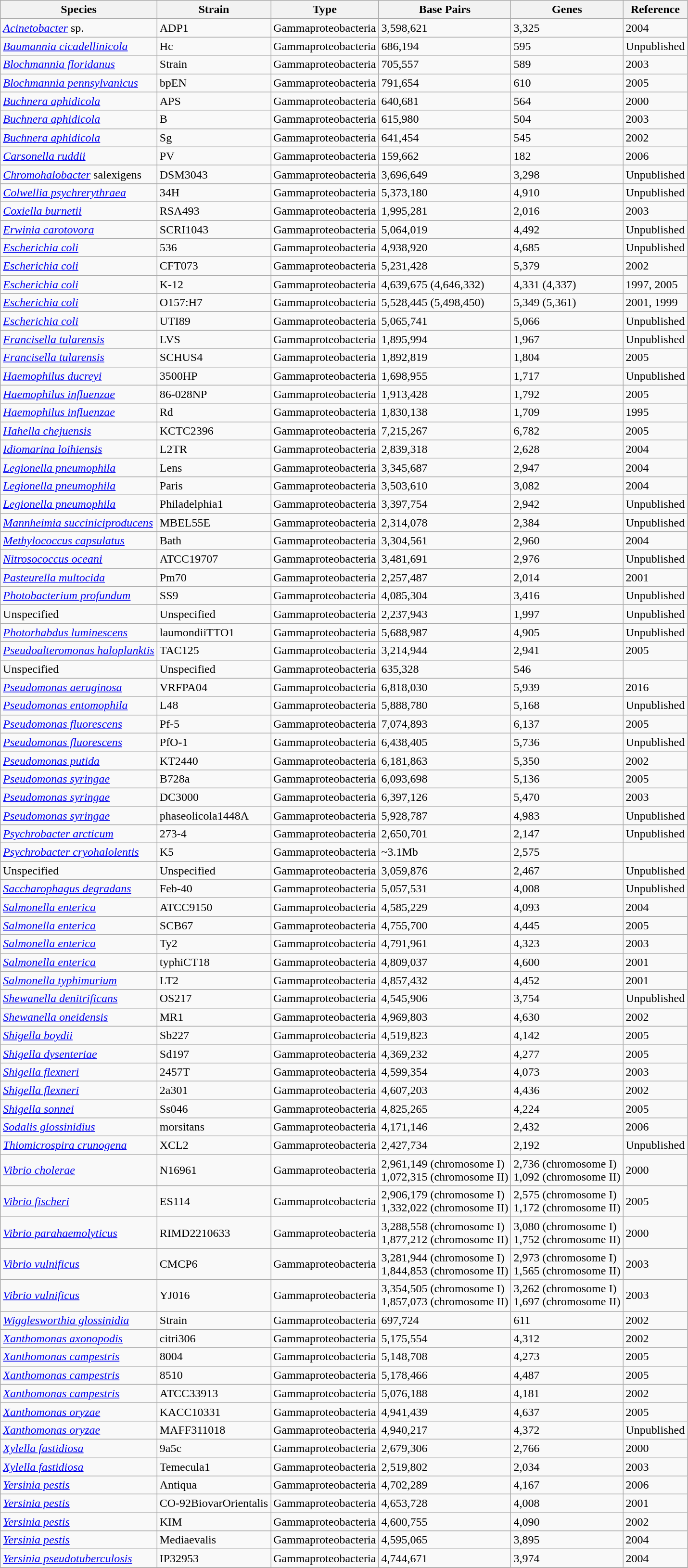<table class="wikitable sortable">
<tr>
<th>Species</th>
<th>Strain</th>
<th>Type</th>
<th>Base Pairs</th>
<th>Genes</th>
<th>Reference</th>
</tr>
<tr>
<td><em><a href='#'>Acinetobacter</a></em> sp.</td>
<td>ADP1</td>
<td>Gammaproteobacteria</td>
<td>3,598,621</td>
<td>3,325</td>
<td>2004</td>
</tr>
<tr>
<td><em><a href='#'>Baumannia cicadellinicola</a></em></td>
<td>Hc</td>
<td>Gammaproteobacteria</td>
<td>686,194</td>
<td>595</td>
<td>Unpublished</td>
</tr>
<tr>
<td><em><a href='#'>Blochmannia floridanus</a></em></td>
<td>Strain</td>
<td>Gammaproteobacteria</td>
<td>705,557</td>
<td>589</td>
<td>2003</td>
</tr>
<tr>
<td><em><a href='#'>Blochmannia pennsylvanicus</a></em></td>
<td>bpEN</td>
<td>Gammaproteobacteria</td>
<td>791,654</td>
<td>610</td>
<td>2005</td>
</tr>
<tr>
<td><em><a href='#'>Buchnera aphidicola</a></em></td>
<td>APS</td>
<td>Gammaproteobacteria</td>
<td>640,681</td>
<td>564</td>
<td>2000</td>
</tr>
<tr>
<td><em><a href='#'>Buchnera aphidicola</a></em></td>
<td>B</td>
<td>Gammaproteobacteria</td>
<td>615,980</td>
<td>504</td>
<td>2003</td>
</tr>
<tr>
<td><em><a href='#'>Buchnera aphidicola</a></em></td>
<td>Sg</td>
<td>Gammaproteobacteria</td>
<td>641,454</td>
<td>545</td>
<td>2002</td>
</tr>
<tr>
<td><em><a href='#'>Carsonella ruddii</a></em></td>
<td>PV</td>
<td>Gammaproteobacteria</td>
<td>159,662</td>
<td>182</td>
<td>2006</td>
</tr>
<tr>
<td><em><a href='#'>Chromohalobacter</a></em> salexigens</td>
<td>DSM3043</td>
<td>Gammaproteobacteria</td>
<td>3,696,649</td>
<td>3,298</td>
<td>Unpublished</td>
</tr>
<tr>
<td><em><a href='#'>Colwellia psychrerythraea</a></em></td>
<td>34H</td>
<td>Gammaproteobacteria</td>
<td>5,373,180</td>
<td>4,910</td>
<td>Unpublished</td>
</tr>
<tr>
<td><em><a href='#'>Coxiella burnetii</a></em></td>
<td>RSA493</td>
<td>Gammaproteobacteria</td>
<td>1,995,281</td>
<td>2,016</td>
<td>2003</td>
</tr>
<tr>
<td><em><a href='#'>Erwinia carotovora</a></em></td>
<td>SCRI1043</td>
<td>Gammaproteobacteria</td>
<td>5,064,019</td>
<td>4,492</td>
<td>Unpublished</td>
</tr>
<tr>
<td><em><a href='#'>Escherichia coli</a></em></td>
<td>536</td>
<td>Gammaproteobacteria</td>
<td>4,938,920</td>
<td>4,685</td>
<td>Unpublished</td>
</tr>
<tr>
<td><em><a href='#'>Escherichia coli</a></em></td>
<td>CFT073</td>
<td>Gammaproteobacteria</td>
<td>5,231,428</td>
<td>5,379</td>
<td>2002</td>
</tr>
<tr>
<td><em><a href='#'>Escherichia coli</a></em></td>
<td>K-12</td>
<td>Gammaproteobacteria</td>
<td>4,639,675 (4,646,332)</td>
<td>4,331 (4,337)</td>
<td>1997, 2005</td>
</tr>
<tr>
<td><em><a href='#'>Escherichia coli</a></em></td>
<td>O157:H7</td>
<td>Gammaproteobacteria</td>
<td>5,528,445 (5,498,450)</td>
<td>5,349 (5,361)</td>
<td>2001, 1999</td>
</tr>
<tr>
<td><em><a href='#'>Escherichia coli</a></em></td>
<td>UTI89</td>
<td>Gammaproteobacteria</td>
<td>5,065,741</td>
<td>5,066</td>
<td>Unpublished</td>
</tr>
<tr>
<td><em><a href='#'>Francisella tularensis</a></em></td>
<td>LVS</td>
<td>Gammaproteobacteria</td>
<td>1,895,994</td>
<td>1,967</td>
<td>Unpublished</td>
</tr>
<tr>
<td><em><a href='#'>Francisella tularensis</a></em></td>
<td>SCHUS4</td>
<td>Gammaproteobacteria</td>
<td>1,892,819</td>
<td>1,804</td>
<td>2005</td>
</tr>
<tr>
<td><em><a href='#'>Haemophilus ducreyi</a></em></td>
<td>3500HP</td>
<td>Gammaproteobacteria</td>
<td>1,698,955</td>
<td>1,717</td>
<td>Unpublished</td>
</tr>
<tr>
<td><em><a href='#'>Haemophilus influenzae</a></em></td>
<td>86-028NP</td>
<td>Gammaproteobacteria</td>
<td>1,913,428</td>
<td>1,792</td>
<td>2005</td>
</tr>
<tr>
<td><em><a href='#'>Haemophilus influenzae</a></em></td>
<td>Rd</td>
<td>Gammaproteobacteria</td>
<td>1,830,138</td>
<td>1,709</td>
<td>1995</td>
</tr>
<tr>
<td><em><a href='#'>Hahella chejuensis</a></em></td>
<td>KCTC2396</td>
<td>Gammaproteobacteria</td>
<td>7,215,267</td>
<td>6,782</td>
<td>2005</td>
</tr>
<tr>
<td><em><a href='#'>Idiomarina loihiensis</a></em></td>
<td>L2TR</td>
<td>Gammaproteobacteria</td>
<td>2,839,318</td>
<td>2,628</td>
<td>2004</td>
</tr>
<tr>
<td><em><a href='#'>Legionella pneumophila</a></em></td>
<td>Lens</td>
<td>Gammaproteobacteria</td>
<td>3,345,687</td>
<td>2,947</td>
<td>2004</td>
</tr>
<tr>
<td><em><a href='#'>Legionella pneumophila</a></em></td>
<td>Paris</td>
<td>Gammaproteobacteria</td>
<td>3,503,610</td>
<td>3,082</td>
<td>2004</td>
</tr>
<tr>
<td><em><a href='#'>Legionella pneumophila</a></em></td>
<td>Philadelphia1</td>
<td>Gammaproteobacteria</td>
<td>3,397,754</td>
<td>2,942</td>
<td>Unpublished</td>
</tr>
<tr>
<td><em><a href='#'>Mannheimia succiniciproducens</a></em></td>
<td>MBEL55E</td>
<td>Gammaproteobacteria</td>
<td>2,314,078</td>
<td>2,384</td>
<td>Unpublished</td>
</tr>
<tr>
<td><em><a href='#'>Methylococcus capsulatus</a></em></td>
<td>Bath</td>
<td>Gammaproteobacteria</td>
<td>3,304,561</td>
<td>2,960</td>
<td>2004</td>
</tr>
<tr>
<td><em><a href='#'>Nitrosococcus oceani</a></em></td>
<td>ATCC19707</td>
<td>Gammaproteobacteria</td>
<td>3,481,691</td>
<td>2,976</td>
<td>Unpublished</td>
</tr>
<tr>
<td><em><a href='#'>Pasteurella multocida</a></em></td>
<td>Pm70</td>
<td>Gammaproteobacteria</td>
<td>2,257,487</td>
<td>2,014</td>
<td>2001</td>
</tr>
<tr>
<td><em><a href='#'>Photobacterium profundum</a></em></td>
<td>SS9</td>
<td>Gammaproteobacteria</td>
<td>4,085,304</td>
<td>3,416</td>
<td>Unpublished</td>
</tr>
<tr>
<td>Unspecified</td>
<td>Unspecified</td>
<td>Gammaproteobacteria</td>
<td>2,237,943</td>
<td>1,997</td>
<td>Unpublished</td>
</tr>
<tr>
<td><em><a href='#'>Photorhabdus luminescens</a></em></td>
<td>laumondiiTTO1</td>
<td>Gammaproteobacteria</td>
<td>5,688,987</td>
<td>4,905</td>
<td>Unpublished</td>
</tr>
<tr>
<td><em><a href='#'>Pseudoalteromonas haloplanktis</a></em></td>
<td>TAC125</td>
<td>Gammaproteobacteria</td>
<td>3,214,944</td>
<td>2,941</td>
<td>2005</td>
</tr>
<tr>
<td>Unspecified</td>
<td>Unspecified</td>
<td>Gammaproteobacteria</td>
<td>635,328</td>
<td>546</td>
<td></td>
</tr>
<tr>
<td><em><a href='#'>Pseudomonas aeruginosa</a></em></td>
<td>VRFPA04</td>
<td>Gammaproteobacteria</td>
<td>6,818,030</td>
<td>5,939</td>
<td>2016</td>
</tr>
<tr>
<td><em><a href='#'>Pseudomonas entomophila</a></em></td>
<td>L48</td>
<td>Gammaproteobacteria</td>
<td>5,888,780</td>
<td>5,168</td>
<td>Unpublished</td>
</tr>
<tr>
<td><em><a href='#'>Pseudomonas fluorescens</a></em></td>
<td>Pf-5</td>
<td>Gammaproteobacteria</td>
<td>7,074,893</td>
<td>6,137</td>
<td>2005</td>
</tr>
<tr>
<td><em><a href='#'>Pseudomonas fluorescens</a></em></td>
<td>PfO-1</td>
<td>Gammaproteobacteria</td>
<td>6,438,405</td>
<td>5,736</td>
<td>Unpublished</td>
</tr>
<tr>
<td><em><a href='#'>Pseudomonas putida</a></em></td>
<td>KT2440</td>
<td>Gammaproteobacteria</td>
<td>6,181,863</td>
<td>5,350</td>
<td>2002</td>
</tr>
<tr>
<td><em><a href='#'>Pseudomonas syringae</a></em></td>
<td>B728a</td>
<td>Gammaproteobacteria</td>
<td>6,093,698</td>
<td>5,136</td>
<td>2005</td>
</tr>
<tr>
<td><em><a href='#'>Pseudomonas syringae</a></em></td>
<td>DC3000</td>
<td>Gammaproteobacteria</td>
<td>6,397,126</td>
<td>5,470</td>
<td>2003</td>
</tr>
<tr>
<td><em><a href='#'>Pseudomonas syringae</a></em></td>
<td>phaseolicola1448A</td>
<td>Gammaproteobacteria</td>
<td>5,928,787</td>
<td>4,983</td>
<td>Unpublished</td>
</tr>
<tr>
<td><em><a href='#'>Psychrobacter arcticum</a></em></td>
<td>273-4</td>
<td>Gammaproteobacteria</td>
<td>2,650,701</td>
<td>2,147</td>
<td>Unpublished</td>
</tr>
<tr>
<td><em><a href='#'>Psychrobacter cryohalolentis</a></em></td>
<td>K5</td>
<td>Gammaproteobacteria</td>
<td>~3.1Mb</td>
<td>2,575</td>
<td></td>
</tr>
<tr>
<td>Unspecified</td>
<td>Unspecified</td>
<td>Gammaproteobacteria</td>
<td>3,059,876</td>
<td>2,467</td>
<td>Unpublished</td>
</tr>
<tr>
<td><em><a href='#'>Saccharophagus degradans</a></em></td>
<td>Feb-40</td>
<td>Gammaproteobacteria</td>
<td>5,057,531</td>
<td>4,008</td>
<td>Unpublished</td>
</tr>
<tr>
<td><em><a href='#'>Salmonella enterica</a></em></td>
<td>ATCC9150</td>
<td>Gammaproteobacteria</td>
<td>4,585,229</td>
<td>4,093</td>
<td>2004</td>
</tr>
<tr>
<td><em><a href='#'>Salmonella enterica</a></em></td>
<td>SCB67</td>
<td>Gammaproteobacteria</td>
<td>4,755,700</td>
<td>4,445</td>
<td>2005</td>
</tr>
<tr>
<td><em><a href='#'>Salmonella enterica</a></em></td>
<td>Ty2</td>
<td>Gammaproteobacteria</td>
<td>4,791,961</td>
<td>4,323</td>
<td>2003</td>
</tr>
<tr>
<td><em><a href='#'>Salmonella enterica</a></em></td>
<td>typhiCT18</td>
<td>Gammaproteobacteria</td>
<td>4,809,037</td>
<td>4,600</td>
<td>2001</td>
</tr>
<tr>
<td><em><a href='#'>Salmonella typhimurium</a></em></td>
<td>LT2</td>
<td>Gammaproteobacteria</td>
<td>4,857,432</td>
<td>4,452</td>
<td>2001</td>
</tr>
<tr>
<td><em><a href='#'>Shewanella denitrificans</a></em></td>
<td>OS217</td>
<td>Gammaproteobacteria</td>
<td>4,545,906</td>
<td>3,754</td>
<td>Unpublished</td>
</tr>
<tr>
<td><em><a href='#'>Shewanella oneidensis</a></em></td>
<td>MR1</td>
<td>Gammaproteobacteria</td>
<td>4,969,803</td>
<td>4,630</td>
<td>2002</td>
</tr>
<tr>
<td><em><a href='#'>Shigella boydii</a></em></td>
<td>Sb227</td>
<td>Gammaproteobacteria</td>
<td>4,519,823</td>
<td>4,142</td>
<td>2005</td>
</tr>
<tr>
<td><em><a href='#'>Shigella dysenteriae</a></em></td>
<td>Sd197</td>
<td>Gammaproteobacteria</td>
<td>4,369,232</td>
<td>4,277</td>
<td>2005</td>
</tr>
<tr>
<td><em><a href='#'>Shigella flexneri</a></em></td>
<td>2457T</td>
<td>Gammaproteobacteria</td>
<td>4,599,354</td>
<td>4,073</td>
<td>2003</td>
</tr>
<tr>
<td><em><a href='#'>Shigella flexneri</a></em></td>
<td>2a301</td>
<td>Gammaproteobacteria</td>
<td>4,607,203</td>
<td>4,436</td>
<td>2002</td>
</tr>
<tr>
<td><em><a href='#'>Shigella sonnei</a></em></td>
<td>Ss046</td>
<td>Gammaproteobacteria</td>
<td>4,825,265</td>
<td>4,224</td>
<td>2005</td>
</tr>
<tr>
<td><em><a href='#'>Sodalis glossinidius</a></em></td>
<td>morsitans</td>
<td>Gammaproteobacteria</td>
<td>4,171,146</td>
<td>2,432</td>
<td>2006</td>
</tr>
<tr>
<td><em><a href='#'>Thiomicrospira crunogena</a></em></td>
<td>XCL2</td>
<td>Gammaproteobacteria</td>
<td>2,427,734</td>
<td>2,192</td>
<td>Unpublished</td>
</tr>
<tr>
<td><em><a href='#'>Vibrio cholerae</a></em></td>
<td>N16961</td>
<td>Gammaproteobacteria</td>
<td>2,961,149 (chromosome I)<br>1,072,315 (chromosome II)</td>
<td>2,736 (chromosome I)<br>1,092 (chromosome II)</td>
<td>2000</td>
</tr>
<tr>
<td><em><a href='#'>Vibrio fischeri</a></em></td>
<td>ES114</td>
<td>Gammaproteobacteria</td>
<td>2,906,179 (chromosome I)<br>1,332,022 (chromosome II)</td>
<td>2,575 (chromosome I)<br>1,172 (chromosome II)</td>
<td>2005</td>
</tr>
<tr>
<td><em><a href='#'>Vibrio parahaemolyticus</a></em></td>
<td>RIMD2210633</td>
<td>Gammaproteobacteria</td>
<td>3,288,558 (chromosome I)<br>1,877,212 (chromosome II)</td>
<td>3,080 (chromosome I)<br>1,752 (chromosome II)</td>
<td>2000</td>
</tr>
<tr>
<td><em><a href='#'>Vibrio vulnificus</a></em></td>
<td>CMCP6</td>
<td>Gammaproteobacteria</td>
<td>3,281,944 (chromosome I)<br>1,844,853 (chromosome II)</td>
<td>2,973 (chromosome I)<br>1,565 (chromosome II)</td>
<td>2003</td>
</tr>
<tr>
<td><em><a href='#'>Vibrio vulnificus</a></em></td>
<td>YJ016</td>
<td>Gammaproteobacteria</td>
<td>3,354,505 (chromosome I)<br>1,857,073 (chromosome II)</td>
<td>3,262 (chromosome I)<br>1,697 (chromosome II)</td>
<td>2003</td>
</tr>
<tr>
<td><em><a href='#'>Wigglesworthia glossinidia</a></em></td>
<td>Strain</td>
<td>Gammaproteobacteria</td>
<td>697,724</td>
<td>611</td>
<td>2002</td>
</tr>
<tr>
<td><em><a href='#'>Xanthomonas axonopodis</a></em></td>
<td>citri306</td>
<td>Gammaproteobacteria</td>
<td>5,175,554</td>
<td>4,312</td>
<td>2002</td>
</tr>
<tr>
<td><em><a href='#'>Xanthomonas campestris</a></em></td>
<td>8004</td>
<td>Gammaproteobacteria</td>
<td>5,148,708</td>
<td>4,273</td>
<td>2005</td>
</tr>
<tr>
<td><em><a href='#'>Xanthomonas campestris</a></em></td>
<td>8510</td>
<td>Gammaproteobacteria</td>
<td>5,178,466</td>
<td>4,487</td>
<td>2005</td>
</tr>
<tr>
<td><em><a href='#'>Xanthomonas campestris</a></em></td>
<td>ATCC33913</td>
<td>Gammaproteobacteria</td>
<td>5,076,188</td>
<td>4,181</td>
<td>2002</td>
</tr>
<tr>
<td><em><a href='#'>Xanthomonas oryzae</a></em></td>
<td>KACC10331</td>
<td>Gammaproteobacteria</td>
<td>4,941,439</td>
<td>4,637</td>
<td>2005</td>
</tr>
<tr>
<td><em><a href='#'>Xanthomonas oryzae</a></em></td>
<td>MAFF311018</td>
<td>Gammaproteobacteria</td>
<td>4,940,217</td>
<td>4,372</td>
<td>Unpublished</td>
</tr>
<tr>
<td><em><a href='#'>Xylella fastidiosa</a></em></td>
<td>9a5c</td>
<td>Gammaproteobacteria</td>
<td>2,679,306</td>
<td>2,766</td>
<td>2000</td>
</tr>
<tr>
<td><em><a href='#'>Xylella fastidiosa</a></em></td>
<td>Temecula1</td>
<td>Gammaproteobacteria</td>
<td>2,519,802</td>
<td>2,034</td>
<td>2003</td>
</tr>
<tr>
<td><em><a href='#'>Yersinia pestis</a></em></td>
<td>Antiqua</td>
<td>Gammaproteobacteria</td>
<td>4,702,289</td>
<td>4,167</td>
<td>2006</td>
</tr>
<tr>
<td><em><a href='#'>Yersinia pestis</a></em></td>
<td>CO-92BiovarOrientalis</td>
<td>Gammaproteobacteria</td>
<td>4,653,728</td>
<td>4,008</td>
<td>2001</td>
</tr>
<tr>
<td><em><a href='#'>Yersinia pestis</a></em></td>
<td>KIM</td>
<td>Gammaproteobacteria</td>
<td>4,600,755</td>
<td>4,090</td>
<td>2002</td>
</tr>
<tr>
<td><em><a href='#'>Yersinia pestis</a></em></td>
<td>Mediaevalis</td>
<td>Gammaproteobacteria</td>
<td>4,595,065</td>
<td>3,895</td>
<td>2004</td>
</tr>
<tr>
<td><em><a href='#'>Yersinia pseudotuberculosis</a></em></td>
<td>IP32953</td>
<td>Gammaproteobacteria</td>
<td>4,744,671</td>
<td>3,974</td>
<td>2004</td>
</tr>
<tr>
</tr>
</table>
